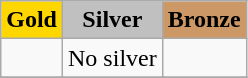<table class="wikitable">
<tr>
<th style="background: gold">Gold</th>
<th style="background: silver">Silver</th>
<th style="background: #cc9966">Bronze</th>
</tr>
<tr>
<td align="center"> <br> </td>
<td align="center">No silver</td>
<td align="center"></td>
</tr>
<tr>
</tr>
</table>
